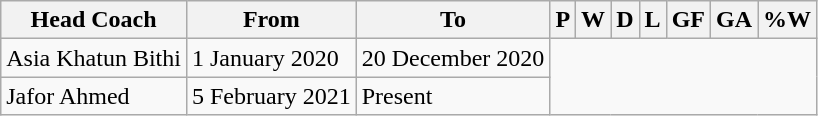<table class="wikitable sortable" style="text-align:center">
<tr>
<th>Head Coach</th>
<th Class="unsortable">From</th>
<th Class="unsortable">To</th>
<th abbr="3">P</th>
<th abbr="1">W</th>
<th abbr="1">D</th>
<th abbr="1">L</th>
<th abbr="4">GF</th>
<th abbr="6">GA</th>
<th abbr="50">%W</th>
</tr>
<tr>
<td align=left> Asia Khatun Bithi</td>
<td align=left>1 January 2020</td>
<td align=left>20 December 2020<br></td>
</tr>
<tr>
<td align=left> Jafor Ahmed</td>
<td align=left>5 February 2021</td>
<td align=left>Present<br></td>
</tr>
</table>
